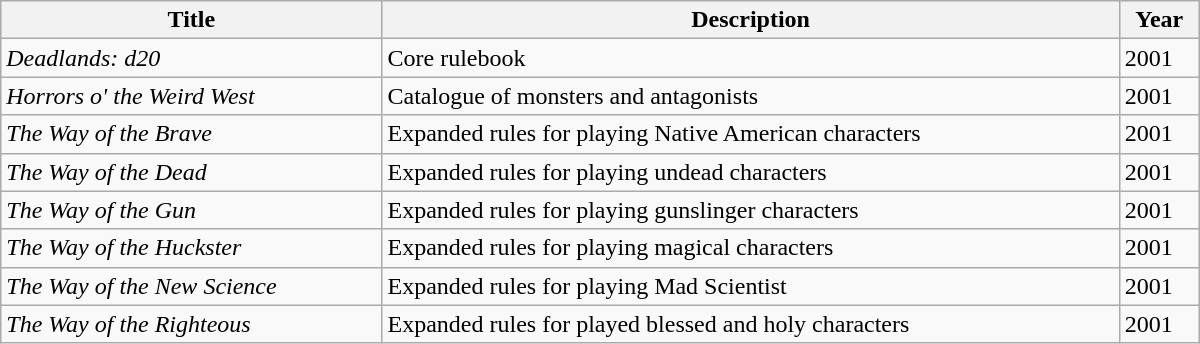<table class="wikitable" style="width: 800px">
<tr>
<th>Title</th>
<th>Description</th>
<th>Year</th>
</tr>
<tr>
<td><em>Deadlands: d20</em></td>
<td>Core rulebook</td>
<td>2001</td>
</tr>
<tr>
<td><em>Horrors o' the Weird West</em></td>
<td>Catalogue of monsters and antagonists</td>
<td>2001</td>
</tr>
<tr>
<td><em>The Way of the Brave</em></td>
<td>Expanded rules for playing Native American characters</td>
<td>2001</td>
</tr>
<tr>
<td><em>The Way of the Dead</em></td>
<td>Expanded rules for playing undead characters</td>
<td>2001</td>
</tr>
<tr>
<td><em>The Way of the Gun</em></td>
<td>Expanded rules for playing gunslinger characters</td>
<td>2001</td>
</tr>
<tr>
<td><em>The Way of the Huckster</em></td>
<td>Expanded rules for playing magical characters</td>
<td>2001</td>
</tr>
<tr>
<td><em>The Way of the New Science</em></td>
<td>Expanded rules for playing Mad Scientist</td>
<td>2001</td>
</tr>
<tr>
<td><em>The Way of the Righteous</em></td>
<td>Expanded rules for played blessed and holy characters</td>
<td>2001</td>
</tr>
</table>
